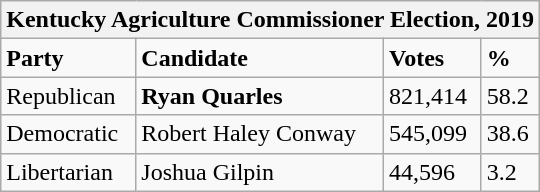<table class="wikitable">
<tr>
<th colspan="4">Kentucky Agriculture Commissioner Election, 2019</th>
</tr>
<tr>
<td><strong>Party</strong></td>
<td><strong>Candidate</strong></td>
<td><strong>Votes</strong></td>
<td><strong>%</strong></td>
</tr>
<tr>
<td>Republican</td>
<td><strong>Ryan Quarles</strong></td>
<td>821,414</td>
<td>58.2</td>
</tr>
<tr>
<td>Democratic</td>
<td>Robert Haley Conway</td>
<td>545,099</td>
<td>38.6</td>
</tr>
<tr>
<td>Libertarian</td>
<td>Joshua Gilpin</td>
<td>44,596</td>
<td>3.2</td>
</tr>
</table>
